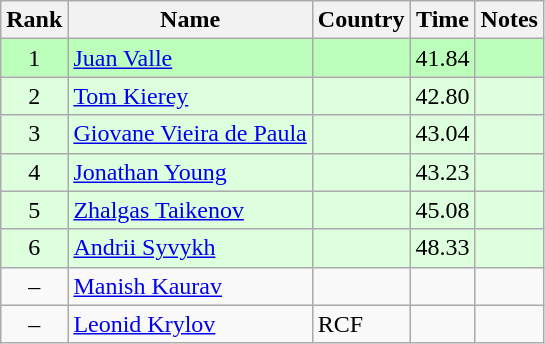<table class="wikitable" style="text-align:center">
<tr>
<th>Rank</th>
<th>Name</th>
<th>Country</th>
<th>Time</th>
<th>Notes</th>
</tr>
<tr bgcolor=bbffbb>
<td>1</td>
<td align="left"><a href='#'>Juan Valle</a></td>
<td align="left"></td>
<td>41.84</td>
<td></td>
</tr>
<tr bgcolor=ddffdd>
<td>2</td>
<td align="left"><a href='#'>Tom Kierey</a></td>
<td align="left"></td>
<td>42.80</td>
<td></td>
</tr>
<tr bgcolor=ddffdd>
<td>3</td>
<td align="left"><a href='#'>Giovane Vieira de Paula</a></td>
<td align="left"></td>
<td>43.04</td>
<td></td>
</tr>
<tr bgcolor=ddffdd>
<td>4</td>
<td align="left"><a href='#'>Jonathan Young</a></td>
<td align="left"></td>
<td>43.23</td>
<td></td>
</tr>
<tr bgcolor=ddffdd>
<td>5</td>
<td align="left"><a href='#'>Zhalgas Taikenov</a></td>
<td align="left"></td>
<td>45.08</td>
<td></td>
</tr>
<tr bgcolor=ddffdd>
<td>6</td>
<td align="left"><a href='#'>Andrii Syvykh</a></td>
<td align="left"></td>
<td>48.33</td>
<td></td>
</tr>
<tr>
<td>–</td>
<td align="left"><a href='#'>Manish Kaurav</a></td>
<td align="left"></td>
<td></td>
<td></td>
</tr>
<tr>
<td>–</td>
<td align="left"><a href='#'>Leonid Krylov</a></td>
<td align="left"> RCF</td>
<td></td>
<td></td>
</tr>
</table>
